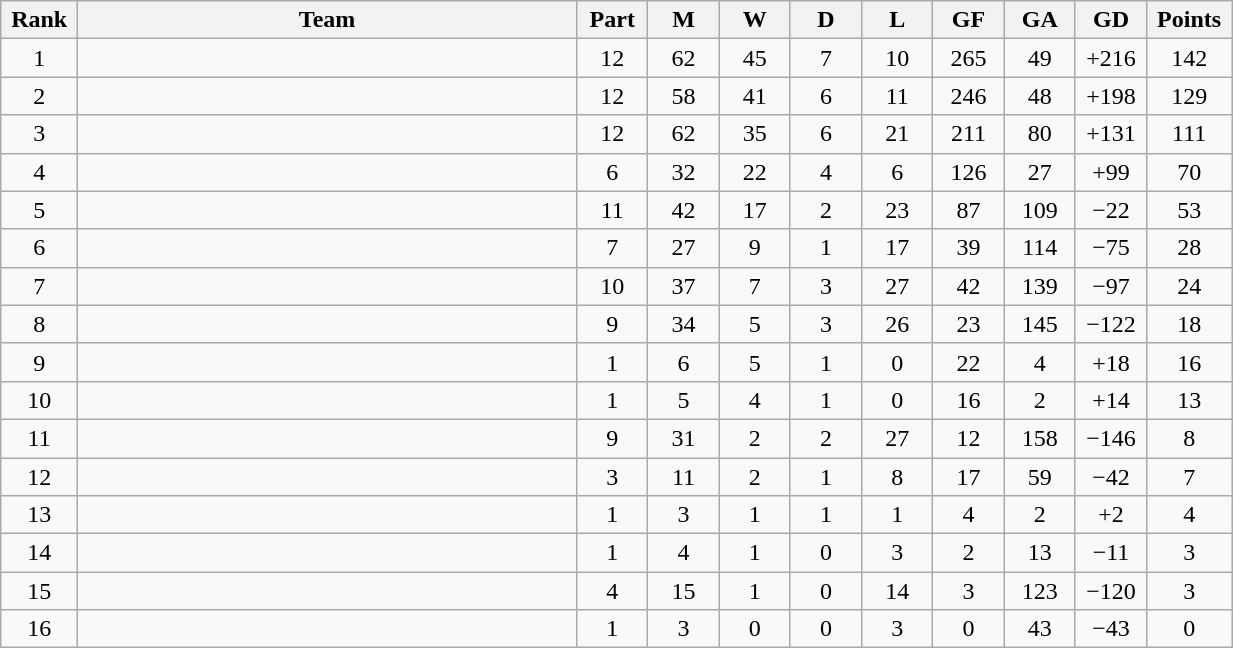<table class="wikitable sortable" width=65% style="text-align:center">
<tr>
<th width=5%>Rank</th>
<th width=35%>Team</th>
<th width=5%>Part</th>
<th width=5%>M</th>
<th width=5%>W</th>
<th width=5%>D</th>
<th width=5%>L</th>
<th width=5%>GF</th>
<th width=5%>GA</th>
<th width=5%>GD</th>
<th width=5%>Points</th>
</tr>
<tr>
<td>1</td>
<td align=left></td>
<td>12</td>
<td>62</td>
<td>45</td>
<td>7</td>
<td>10</td>
<td>265</td>
<td>49</td>
<td>+216</td>
<td>142</td>
</tr>
<tr>
<td>2</td>
<td align=left></td>
<td>12</td>
<td>58</td>
<td>41</td>
<td>6</td>
<td>11</td>
<td>246</td>
<td>48</td>
<td>+198</td>
<td>129</td>
</tr>
<tr>
<td>3</td>
<td align=left></td>
<td>12</td>
<td>62</td>
<td>35</td>
<td>6</td>
<td>21</td>
<td>211</td>
<td>80</td>
<td>+131</td>
<td>111</td>
</tr>
<tr>
<td>4</td>
<td align=left></td>
<td>6</td>
<td>32</td>
<td>22</td>
<td>4</td>
<td>6</td>
<td>126</td>
<td>27</td>
<td>+99</td>
<td>70</td>
</tr>
<tr>
<td>5</td>
<td align=left></td>
<td>11</td>
<td>42</td>
<td>17</td>
<td>2</td>
<td>23</td>
<td>87</td>
<td>109</td>
<td>−22</td>
<td>53</td>
</tr>
<tr>
<td>6</td>
<td align=left></td>
<td>7</td>
<td>27</td>
<td>9</td>
<td>1</td>
<td>17</td>
<td>39</td>
<td>114</td>
<td>−75</td>
<td>28</td>
</tr>
<tr>
<td>7</td>
<td align=left></td>
<td>10</td>
<td>37</td>
<td>7</td>
<td>3</td>
<td>27</td>
<td>42</td>
<td>139</td>
<td>−97</td>
<td>24</td>
</tr>
<tr>
<td>8</td>
<td align=left></td>
<td>9</td>
<td>34</td>
<td>5</td>
<td>3</td>
<td>26</td>
<td>23</td>
<td>145</td>
<td>−122</td>
<td>18</td>
</tr>
<tr>
<td>9</td>
<td align=left></td>
<td>1</td>
<td>6</td>
<td>5</td>
<td>1</td>
<td>0</td>
<td>22</td>
<td>4</td>
<td>+18</td>
<td>16</td>
</tr>
<tr>
<td>10</td>
<td align=left></td>
<td>1</td>
<td>5</td>
<td>4</td>
<td>1</td>
<td>0</td>
<td>16</td>
<td>2</td>
<td>+14</td>
<td>13</td>
</tr>
<tr>
<td>11</td>
<td align=left></td>
<td>9</td>
<td>31</td>
<td>2</td>
<td>2</td>
<td>27</td>
<td>12</td>
<td>158</td>
<td>−146</td>
<td>8</td>
</tr>
<tr>
<td>12</td>
<td align=left></td>
<td>3</td>
<td>11</td>
<td>2</td>
<td>1</td>
<td>8</td>
<td>17</td>
<td>59</td>
<td>−42</td>
<td>7</td>
</tr>
<tr>
<td>13</td>
<td align=left></td>
<td>1</td>
<td>3</td>
<td>1</td>
<td>1</td>
<td>1</td>
<td>4</td>
<td>2</td>
<td>+2</td>
<td>4</td>
</tr>
<tr>
<td>14</td>
<td align=left></td>
<td>1</td>
<td>4</td>
<td>1</td>
<td>0</td>
<td>3</td>
<td>2</td>
<td>13</td>
<td>−11</td>
<td>3</td>
</tr>
<tr>
<td>15</td>
<td align=left></td>
<td>4</td>
<td>15</td>
<td>1</td>
<td>0</td>
<td>14</td>
<td>3</td>
<td>123</td>
<td>−120</td>
<td>3</td>
</tr>
<tr>
<td>16</td>
<td align=left></td>
<td>1</td>
<td>3</td>
<td>0</td>
<td>0</td>
<td>3</td>
<td>0</td>
<td>43</td>
<td>−43</td>
<td>0</td>
</tr>
</table>
